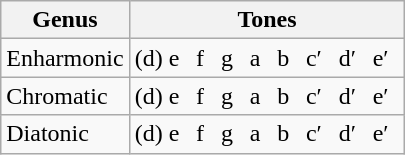<table class="wikitable">
<tr>
<th>Genus</th>
<th>Tones</th>
</tr>
<tr>
<td>Enharmonic</td>
<td>(d) e   f   g   a   b   c′   d′   e′  </td>
</tr>
<tr>
<td>Chromatic</td>
<td>(d) e   f   g   a   b   c′   d′   e′  </td>
</tr>
<tr>
<td>Diatonic</td>
<td>(d) e   f   g   a   b   c′   d′   e′  </td>
</tr>
</table>
